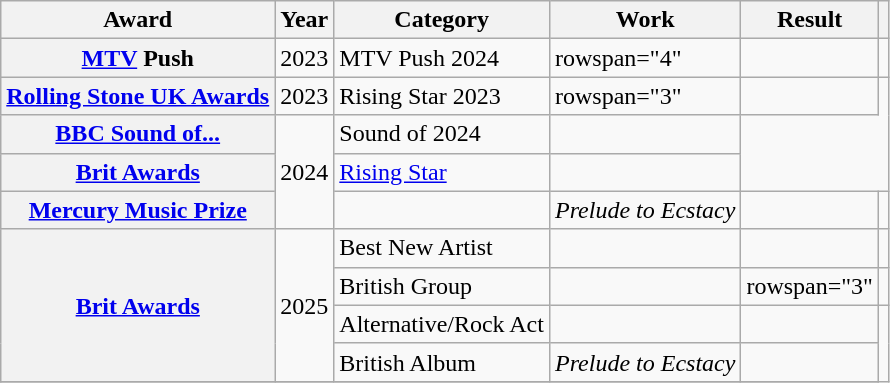<table class="wikitable sortable plainrowheaders">
<tr>
<th>Award</th>
<th>Year</th>
<th>Category</th>
<th>Work</th>
<th>Result</th>
<th class="unsortable"></th>
</tr>
<tr>
<th scope="row"><a href='#'>MTV</a> Push</th>
<td style="text-align: center;">2023</td>
<td>MTV Push 2024</td>
<td>rowspan="4" </td>
<td></td>
<td style="text-align: center;"></td>
</tr>
<tr>
<th scope="row"><a href='#'>Rolling Stone UK Awards</a></th>
<td style="text-align: center;">2023</td>
<td>Rising Star 2023</td>
<td>rowspan="3" </td>
<td></td>
</tr>
<tr>
<th scope="row"><a href='#'>BBC Sound of...</a></th>
<td style="text-align: center;" rowspan="3">2024</td>
<td>Sound of 2024</td>
<td style="text-align: center;"></td>
</tr>
<tr>
<th scope="row"><a href='#'>Brit Awards</a></th>
<td><a href='#'>Rising Star</a></td>
<td style="text-align: center;"></td>
</tr>
<tr>
<th scope="row"><a href='#'>Mercury Music Prize</a></th>
<td></td>
<td><em>Prelude to Ecstacy</em></td>
<td></td>
<td style="text-align: center;"></td>
</tr>
<tr>
<th rowspan="4" scope="row"><a href='#'>Brit Awards</a></th>
<td rowspan="4" style="text-align: center;">2025</td>
<td>Best New Artist</td>
<td></td>
<td></td>
<td style="text-align: center;"></td>
</tr>
<tr>
<td>British Group</td>
<td></td>
<td>rowspan="3" </td>
<td></td>
</tr>
<tr>
<td>Alternative/Rock Act</td>
<td></td>
<td></td>
</tr>
<tr>
<td>British Album</td>
<td><em>Prelude to Ecstacy</em></td>
<td></td>
</tr>
<tr>
</tr>
</table>
